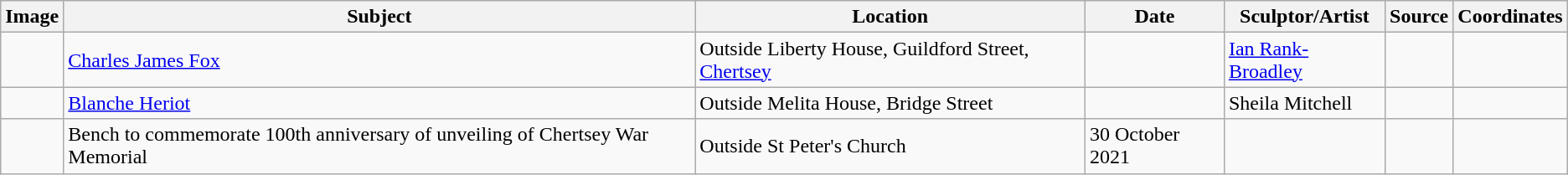<table class="wikitable sortable">
<tr>
<th>Image</th>
<th>Subject</th>
<th>Location</th>
<th>Date</th>
<th>Sculptor/Artist</th>
<th>Source</th>
<th>Coordinates</th>
</tr>
<tr>
<td></td>
<td><a href='#'>Charles James Fox</a></td>
<td>Outside Liberty House, Guildford Street, <a href='#'>Chertsey</a></td>
<td></td>
<td><a href='#'>Ian Rank-Broadley</a></td>
<td></td>
<td></td>
</tr>
<tr>
<td></td>
<td><a href='#'>Blanche Heriot</a></td>
<td>Outside Melita House, Bridge Street</td>
<td></td>
<td>Sheila Mitchell</td>
<td></td>
<td></td>
</tr>
<tr>
<td></td>
<td>Bench to commemorate 100th anniversary of unveiling of Chertsey War Memorial</td>
<td>Outside St Peter's Church</td>
<td>30 October 2021</td>
<td></td>
<td></td>
<td></td>
</tr>
</table>
